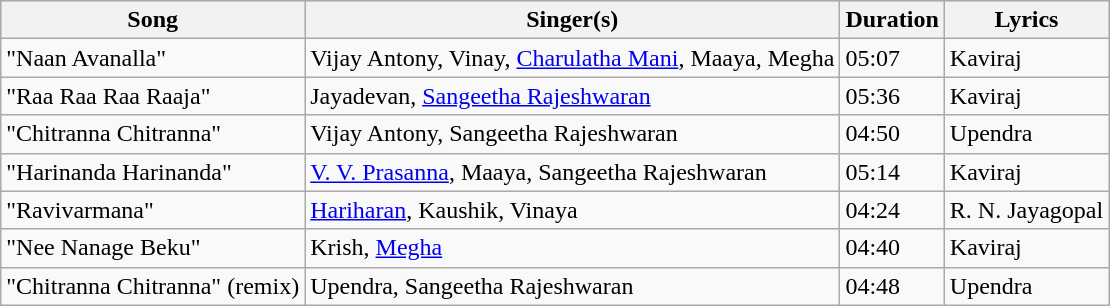<table class="wikitable">
<tr style="background:#ccc; text-align:center;">
<th>Song</th>
<th>Singer(s)</th>
<th>Duration</th>
<th>Lyrics</th>
</tr>
<tr>
<td>"Naan Avanalla"</td>
<td>Vijay Antony, Vinay, <a href='#'>Charulatha Mani</a>, Maaya, Megha</td>
<td>05:07</td>
<td>Kaviraj</td>
</tr>
<tr>
<td>"Raa Raa Raa Raaja"</td>
<td>Jayadevan, <a href='#'>Sangeetha Rajeshwaran</a></td>
<td>05:36</td>
<td>Kaviraj</td>
</tr>
<tr>
<td>"Chitranna Chitranna"</td>
<td>Vijay Antony, Sangeetha Rajeshwaran</td>
<td>04:50</td>
<td>Upendra</td>
</tr>
<tr>
<td>"Harinanda Harinanda"</td>
<td><a href='#'>V. V. Prasanna</a>, Maaya, Sangeetha Rajeshwaran</td>
<td>05:14</td>
<td>Kaviraj</td>
</tr>
<tr>
<td>"Ravivarmana"</td>
<td><a href='#'>Hariharan</a>, Kaushik, Vinaya</td>
<td>04:24</td>
<td>R. N. Jayagopal</td>
</tr>
<tr>
<td>"Nee Nanage Beku"</td>
<td>Krish, <a href='#'>Megha</a></td>
<td>04:40</td>
<td>Kaviraj</td>
</tr>
<tr>
<td>"Chitranna Chitranna" (remix)</td>
<td>Upendra, Sangeetha Rajeshwaran</td>
<td>04:48</td>
<td>Upendra</td>
</tr>
</table>
